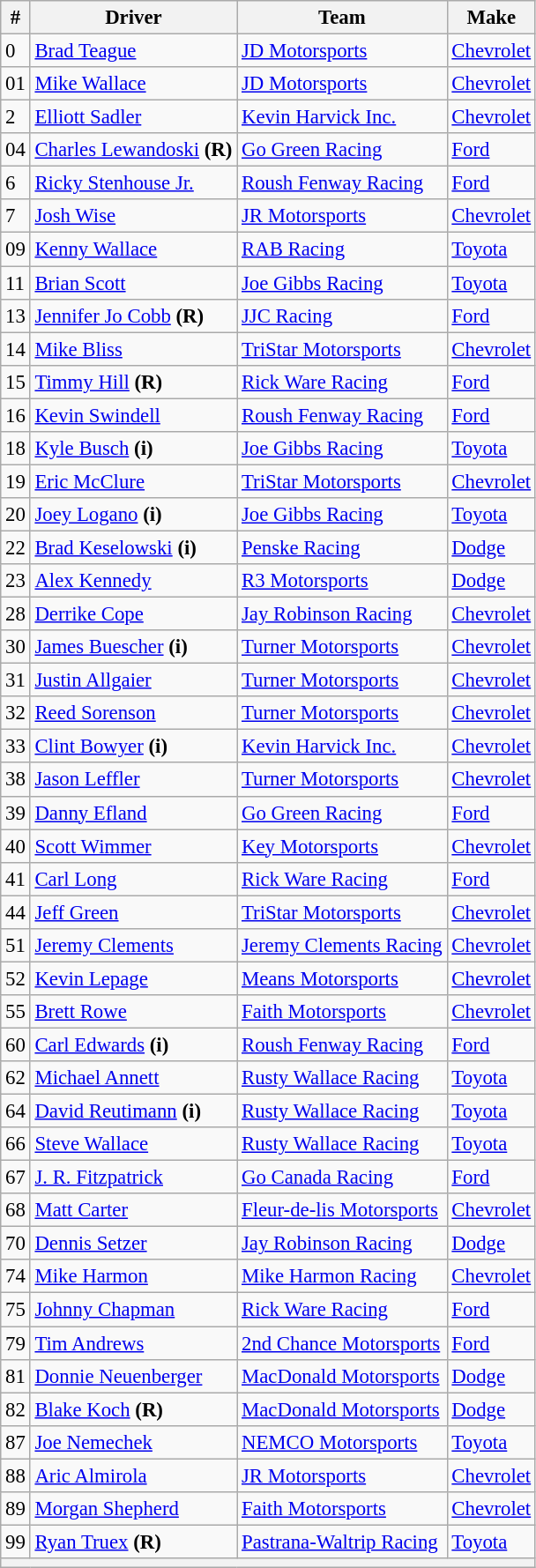<table class="wikitable" style="font-size:95%">
<tr>
<th>#</th>
<th>Driver</th>
<th>Team</th>
<th>Make</th>
</tr>
<tr>
<td>0</td>
<td><a href='#'>Brad Teague</a></td>
<td><a href='#'>JD Motorsports</a></td>
<td><a href='#'>Chevrolet</a></td>
</tr>
<tr>
<td>01</td>
<td><a href='#'>Mike Wallace</a></td>
<td><a href='#'>JD Motorsports</a></td>
<td><a href='#'>Chevrolet</a></td>
</tr>
<tr>
<td>2</td>
<td><a href='#'>Elliott Sadler</a></td>
<td><a href='#'>Kevin Harvick Inc.</a></td>
<td><a href='#'>Chevrolet</a></td>
</tr>
<tr>
<td>04</td>
<td><a href='#'>Charles Lewandoski</a> <strong>(R)</strong></td>
<td><a href='#'>Go Green Racing</a></td>
<td><a href='#'>Ford</a></td>
</tr>
<tr>
<td>6</td>
<td><a href='#'>Ricky Stenhouse Jr.</a></td>
<td><a href='#'>Roush Fenway Racing</a></td>
<td><a href='#'>Ford</a></td>
</tr>
<tr>
<td>7</td>
<td><a href='#'>Josh Wise</a></td>
<td><a href='#'>JR Motorsports</a></td>
<td><a href='#'>Chevrolet</a></td>
</tr>
<tr>
<td>09</td>
<td><a href='#'>Kenny Wallace</a></td>
<td><a href='#'>RAB Racing</a></td>
<td><a href='#'>Toyota</a></td>
</tr>
<tr>
<td>11</td>
<td><a href='#'>Brian Scott</a></td>
<td><a href='#'>Joe Gibbs Racing</a></td>
<td><a href='#'>Toyota</a></td>
</tr>
<tr>
<td>13</td>
<td><a href='#'>Jennifer Jo Cobb</a> <strong>(R)</strong></td>
<td><a href='#'>JJC Racing</a></td>
<td><a href='#'>Ford</a></td>
</tr>
<tr>
<td>14</td>
<td><a href='#'>Mike Bliss</a></td>
<td><a href='#'>TriStar Motorsports</a></td>
<td><a href='#'>Chevrolet</a></td>
</tr>
<tr>
<td>15</td>
<td><a href='#'>Timmy Hill</a> <strong>(R)</strong></td>
<td><a href='#'>Rick Ware Racing</a></td>
<td><a href='#'>Ford</a></td>
</tr>
<tr>
<td>16</td>
<td><a href='#'>Kevin Swindell</a></td>
<td><a href='#'>Roush Fenway Racing</a></td>
<td><a href='#'>Ford</a></td>
</tr>
<tr>
<td>18</td>
<td><a href='#'>Kyle Busch</a> <strong>(i)</strong></td>
<td><a href='#'>Joe Gibbs Racing</a></td>
<td><a href='#'>Toyota</a></td>
</tr>
<tr>
<td>19</td>
<td><a href='#'>Eric McClure</a></td>
<td><a href='#'>TriStar Motorsports</a></td>
<td><a href='#'>Chevrolet</a></td>
</tr>
<tr>
<td>20</td>
<td><a href='#'>Joey Logano</a> <strong>(i)</strong></td>
<td><a href='#'>Joe Gibbs Racing</a></td>
<td><a href='#'>Toyota</a></td>
</tr>
<tr>
<td>22</td>
<td><a href='#'>Brad Keselowski</a> <strong>(i)</strong></td>
<td><a href='#'>Penske Racing</a></td>
<td><a href='#'>Dodge</a></td>
</tr>
<tr>
<td>23</td>
<td><a href='#'>Alex Kennedy</a></td>
<td><a href='#'>R3 Motorsports</a></td>
<td><a href='#'>Dodge</a></td>
</tr>
<tr>
<td>28</td>
<td><a href='#'>Derrike Cope</a></td>
<td><a href='#'>Jay Robinson Racing</a></td>
<td><a href='#'>Chevrolet</a></td>
</tr>
<tr>
<td>30</td>
<td><a href='#'>James Buescher</a> <strong>(i)</strong></td>
<td><a href='#'>Turner Motorsports</a></td>
<td><a href='#'>Chevrolet</a></td>
</tr>
<tr>
<td>31</td>
<td><a href='#'>Justin Allgaier</a></td>
<td><a href='#'>Turner Motorsports</a></td>
<td><a href='#'>Chevrolet</a></td>
</tr>
<tr>
<td>32</td>
<td><a href='#'>Reed Sorenson</a></td>
<td><a href='#'>Turner Motorsports</a></td>
<td><a href='#'>Chevrolet</a></td>
</tr>
<tr>
<td>33</td>
<td><a href='#'>Clint Bowyer</a> <strong>(i)</strong></td>
<td><a href='#'>Kevin Harvick Inc.</a></td>
<td><a href='#'>Chevrolet</a></td>
</tr>
<tr>
<td>38</td>
<td><a href='#'>Jason Leffler</a></td>
<td><a href='#'>Turner Motorsports</a></td>
<td><a href='#'>Chevrolet</a></td>
</tr>
<tr>
<td>39</td>
<td><a href='#'>Danny Efland</a></td>
<td><a href='#'>Go Green Racing</a></td>
<td><a href='#'>Ford</a></td>
</tr>
<tr>
<td>40</td>
<td><a href='#'>Scott Wimmer</a></td>
<td><a href='#'>Key Motorsports</a></td>
<td><a href='#'>Chevrolet</a></td>
</tr>
<tr>
<td>41</td>
<td><a href='#'>Carl Long</a></td>
<td><a href='#'>Rick Ware Racing</a></td>
<td><a href='#'>Ford</a></td>
</tr>
<tr>
<td>44</td>
<td><a href='#'>Jeff Green</a></td>
<td><a href='#'>TriStar Motorsports</a></td>
<td><a href='#'>Chevrolet</a></td>
</tr>
<tr>
<td>51</td>
<td><a href='#'>Jeremy Clements</a></td>
<td><a href='#'>Jeremy Clements Racing</a></td>
<td><a href='#'>Chevrolet</a></td>
</tr>
<tr>
<td>52</td>
<td><a href='#'>Kevin Lepage</a></td>
<td><a href='#'>Means Motorsports</a></td>
<td><a href='#'>Chevrolet</a></td>
</tr>
<tr>
<td>55</td>
<td><a href='#'>Brett Rowe</a></td>
<td><a href='#'>Faith Motorsports</a></td>
<td><a href='#'>Chevrolet</a></td>
</tr>
<tr>
<td>60</td>
<td><a href='#'>Carl Edwards</a> <strong>(i)</strong></td>
<td><a href='#'>Roush Fenway Racing</a></td>
<td><a href='#'>Ford</a></td>
</tr>
<tr>
<td>62</td>
<td><a href='#'>Michael Annett</a></td>
<td><a href='#'>Rusty Wallace Racing</a></td>
<td><a href='#'>Toyota</a></td>
</tr>
<tr>
<td>64</td>
<td><a href='#'>David Reutimann</a> <strong>(i)</strong></td>
<td><a href='#'>Rusty Wallace Racing</a></td>
<td><a href='#'>Toyota</a></td>
</tr>
<tr>
<td>66</td>
<td><a href='#'>Steve Wallace</a></td>
<td><a href='#'>Rusty Wallace Racing</a></td>
<td><a href='#'>Toyota</a></td>
</tr>
<tr>
<td>67</td>
<td><a href='#'>J. R. Fitzpatrick</a></td>
<td><a href='#'>Go Canada Racing</a></td>
<td><a href='#'>Ford</a></td>
</tr>
<tr>
<td>68</td>
<td><a href='#'>Matt Carter</a></td>
<td><a href='#'>Fleur-de-lis Motorsports</a></td>
<td><a href='#'>Chevrolet</a></td>
</tr>
<tr>
<td>70</td>
<td><a href='#'>Dennis Setzer</a></td>
<td><a href='#'>Jay Robinson Racing</a></td>
<td><a href='#'>Dodge</a></td>
</tr>
<tr>
<td>74</td>
<td><a href='#'>Mike Harmon</a></td>
<td><a href='#'>Mike Harmon Racing</a></td>
<td><a href='#'>Chevrolet</a></td>
</tr>
<tr>
<td>75</td>
<td><a href='#'>Johnny Chapman</a></td>
<td><a href='#'>Rick Ware Racing</a></td>
<td><a href='#'>Ford</a></td>
</tr>
<tr>
<td>79</td>
<td><a href='#'>Tim Andrews</a></td>
<td><a href='#'>2nd Chance Motorsports</a></td>
<td><a href='#'>Ford</a></td>
</tr>
<tr>
<td>81</td>
<td><a href='#'>Donnie Neuenberger</a></td>
<td><a href='#'>MacDonald Motorsports</a></td>
<td><a href='#'>Dodge</a></td>
</tr>
<tr>
<td>82</td>
<td><a href='#'>Blake Koch</a> <strong>(R)</strong></td>
<td><a href='#'>MacDonald Motorsports</a></td>
<td><a href='#'>Dodge</a></td>
</tr>
<tr>
<td>87</td>
<td><a href='#'>Joe Nemechek</a></td>
<td><a href='#'>NEMCO Motorsports</a></td>
<td><a href='#'>Toyota</a></td>
</tr>
<tr>
<td>88</td>
<td><a href='#'>Aric Almirola</a></td>
<td><a href='#'>JR Motorsports</a></td>
<td><a href='#'>Chevrolet</a></td>
</tr>
<tr>
<td>89</td>
<td><a href='#'>Morgan Shepherd</a></td>
<td><a href='#'>Faith Motorsports</a></td>
<td><a href='#'>Chevrolet</a></td>
</tr>
<tr>
<td>99</td>
<td><a href='#'>Ryan Truex</a> <strong>(R)</strong></td>
<td><a href='#'>Pastrana-Waltrip Racing</a></td>
<td><a href='#'>Toyota</a></td>
</tr>
<tr>
<th colspan="4"></th>
</tr>
</table>
